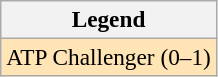<table class=wikitable style=font-size:97%>
<tr>
<th>Legend</th>
</tr>
<tr bgcolor=moccasin>
<td>ATP Challenger (0–1)</td>
</tr>
</table>
